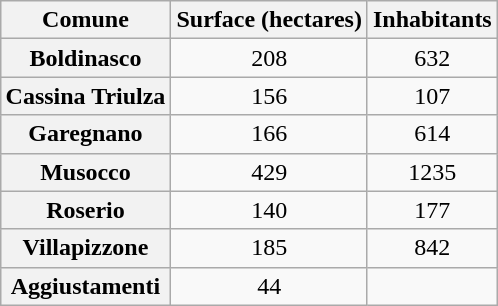<table border="1" class="wikitable" style="text-align:center; float:right;">
<tr>
<th>Comune</th>
<th>Surface (hectares)</th>
<th>Inhabitants</th>
</tr>
<tr>
<th>Boldinasco</th>
<td>208</td>
<td>632</td>
</tr>
<tr>
<th>Cassina Triulza</th>
<td>156</td>
<td>107</td>
</tr>
<tr>
<th>Garegnano</th>
<td>166</td>
<td>614</td>
</tr>
<tr>
<th>Musocco</th>
<td>429</td>
<td>1235</td>
</tr>
<tr>
<th>Roserio</th>
<td>140</td>
<td>177</td>
</tr>
<tr>
<th>Villapizzone</th>
<td>185</td>
<td>842</td>
</tr>
<tr>
<th>Aggiustamenti</th>
<td>44</td>
<td></td>
</tr>
</table>
